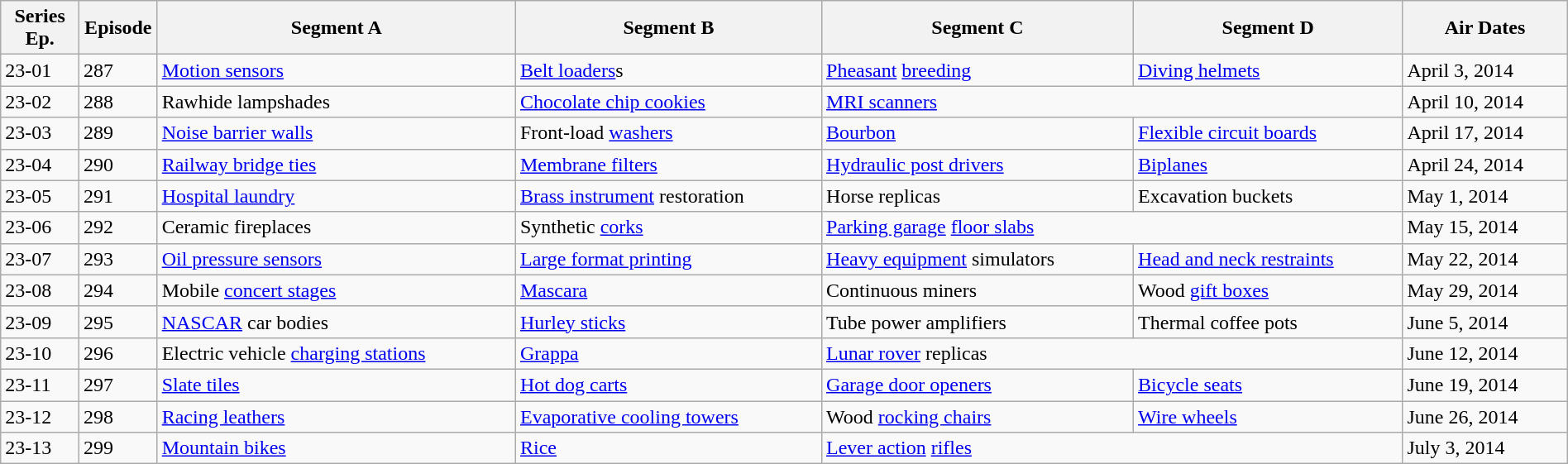<table class="wikitable" style="width:100%;">
<tr>
<th style="width:5%;">Series Ep.</th>
<th style="width:5%;">Episode</th>
<th>Segment A</th>
<th>Segment B</th>
<th>Segment C</th>
<th>Segment D</th>
<th>Air Dates</th>
</tr>
<tr>
<td>23-01</td>
<td>287</td>
<td><a href='#'>Motion sensors</a></td>
<td><a href='#'>Belt loaders</a>s</td>
<td><a href='#'>Pheasant</a> <a href='#'>breeding</a></td>
<td><a href='#'>Diving helmets</a></td>
<td>April 3, 2014</td>
</tr>
<tr>
<td>23-02</td>
<td>288</td>
<td>Rawhide lampshades</td>
<td><a href='#'>Chocolate chip cookies</a></td>
<td colspan="2"><a href='#'>MRI scanners</a></td>
<td>April 10, 2014</td>
</tr>
<tr>
<td>23-03</td>
<td>289</td>
<td><a href='#'>Noise barrier walls</a></td>
<td>Front-load <a href='#'>washers</a></td>
<td><a href='#'>Bourbon</a></td>
<td><a href='#'>Flexible circuit boards</a></td>
<td>April 17, 2014</td>
</tr>
<tr>
<td>23-04</td>
<td>290</td>
<td><a href='#'>Railway bridge ties</a></td>
<td><a href='#'>Membrane filters</a></td>
<td><a href='#'>Hydraulic post drivers</a></td>
<td><a href='#'>Biplanes</a></td>
<td>April 24, 2014</td>
</tr>
<tr>
<td>23-05</td>
<td>291</td>
<td><a href='#'>Hospital laundry</a></td>
<td><a href='#'>Brass instrument</a> restoration</td>
<td>Horse replicas</td>
<td>Excavation buckets</td>
<td>May 1, 2014</td>
</tr>
<tr>
<td>23-06</td>
<td>292</td>
<td>Ceramic fireplaces</td>
<td>Synthetic <a href='#'>corks</a></td>
<td colspan="2"><a href='#'>Parking garage</a> <a href='#'>floor slabs</a></td>
<td>May 15, 2014</td>
</tr>
<tr>
<td>23-07</td>
<td>293</td>
<td><a href='#'>Oil pressure sensors</a></td>
<td><a href='#'>Large format printing</a></td>
<td><a href='#'>Heavy equipment</a> simulators</td>
<td><a href='#'>Head and neck restraints</a></td>
<td>May 22, 2014</td>
</tr>
<tr>
<td>23-08</td>
<td>294</td>
<td>Mobile <a href='#'>concert stages</a></td>
<td><a href='#'>Mascara</a></td>
<td>Continuous miners</td>
<td>Wood <a href='#'>gift boxes</a></td>
<td>May 29, 2014</td>
</tr>
<tr>
<td>23-09</td>
<td>295</td>
<td><a href='#'>NASCAR</a> car bodies</td>
<td><a href='#'>Hurley sticks</a></td>
<td>Tube power amplifiers</td>
<td>Thermal coffee pots</td>
<td>June 5, 2014</td>
</tr>
<tr>
<td>23-10</td>
<td>296</td>
<td>Electric vehicle <a href='#'>charging stations</a></td>
<td><a href='#'>Grappa</a></td>
<td colspan="2"><a href='#'>Lunar rover</a> replicas</td>
<td>June 12, 2014</td>
</tr>
<tr>
<td>23-11</td>
<td>297</td>
<td><a href='#'>Slate tiles</a></td>
<td><a href='#'>Hot dog carts</a></td>
<td><a href='#'>Garage door openers</a></td>
<td><a href='#'>Bicycle seats</a></td>
<td>June 19, 2014</td>
</tr>
<tr>
<td>23-12</td>
<td>298</td>
<td><a href='#'>Racing leathers</a></td>
<td><a href='#'>Evaporative cooling towers</a></td>
<td>Wood <a href='#'>rocking chairs</a></td>
<td><a href='#'>Wire wheels</a></td>
<td>June 26, 2014</td>
</tr>
<tr>
<td>23-13</td>
<td>299</td>
<td><a href='#'>Mountain bikes</a></td>
<td><a href='#'>Rice</a></td>
<td colspan="2"><a href='#'>Lever action</a> <a href='#'>rifles</a></td>
<td>July 3, 2014</td>
</tr>
</table>
